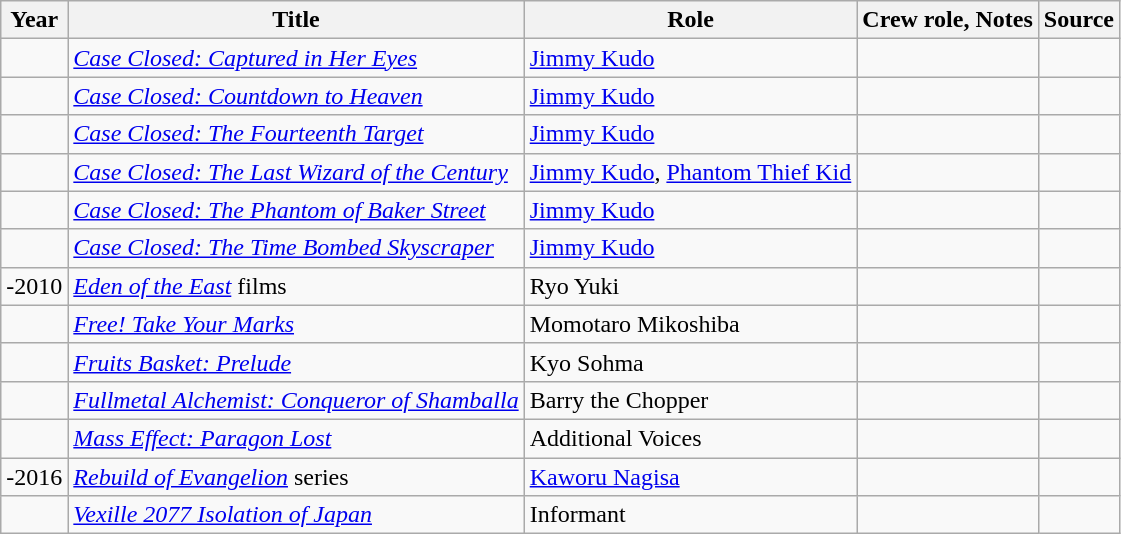<table class="wikitable sortable plainrowheaders">
<tr>
<th>Year</th>
<th>Title</th>
<th>Role</th>
<th>Crew role, Notes </th>
<th class="unsortable">Source</th>
</tr>
<tr>
<td></td>
<td><em><a href='#'>Case Closed: Captured in Her Eyes</a></em></td>
<td><a href='#'>Jimmy Kudo</a></td>
<td></td>
<td></td>
</tr>
<tr>
<td></td>
<td><em><a href='#'>Case Closed: Countdown to Heaven</a></em></td>
<td><a href='#'>Jimmy Kudo</a></td>
<td></td>
<td></td>
</tr>
<tr>
<td></td>
<td><em><a href='#'>Case Closed: The Fourteenth Target</a></em></td>
<td><a href='#'>Jimmy Kudo</a></td>
<td></td>
<td></td>
</tr>
<tr>
<td></td>
<td><em><a href='#'>Case Closed: The Last Wizard of the Century</a></em></td>
<td><a href='#'>Jimmy Kudo</a>, <a href='#'>Phantom Thief Kid</a></td>
<td></td>
<td></td>
</tr>
<tr>
<td></td>
<td><em><a href='#'>Case Closed: The Phantom of Baker Street</a></em></td>
<td><a href='#'>Jimmy Kudo</a></td>
<td></td>
<td></td>
</tr>
<tr>
<td></td>
<td><em><a href='#'>Case Closed: The Time Bombed Skyscraper</a></em></td>
<td><a href='#'>Jimmy Kudo</a></td>
<td></td>
<td></td>
</tr>
<tr>
<td>-2010</td>
<td><em><a href='#'>Eden of the East</a></em> films</td>
<td>Ryo Yuki</td>
<td></td>
<td></td>
</tr>
<tr>
<td></td>
<td><em><a href='#'>Free! Take Your Marks</a></em></td>
<td>Momotaro Mikoshiba</td>
<td></td>
<td></td>
</tr>
<tr>
<td></td>
<td><em><a href='#'>Fruits Basket: Prelude</a></em></td>
<td>Kyo Sohma</td>
<td></td>
<td></td>
</tr>
<tr>
<td></td>
<td><em><a href='#'>Fullmetal Alchemist: Conqueror of Shamballa</a></em></td>
<td>Barry the Chopper</td>
<td></td>
<td></td>
</tr>
<tr>
<td></td>
<td><em><a href='#'>Mass Effect: Paragon Lost</a></em></td>
<td>Additional Voices</td>
<td></td>
<td></td>
</tr>
<tr>
<td>-2016</td>
<td><em><a href='#'>Rebuild of Evangelion</a></em> series</td>
<td><a href='#'>Kaworu Nagisa</a></td>
<td></td>
<td></td>
</tr>
<tr>
<td></td>
<td><em><a href='#'>Vexille 2077 Isolation of Japan</a></em></td>
<td>Informant</td>
<td></td>
<td></td>
</tr>
</table>
